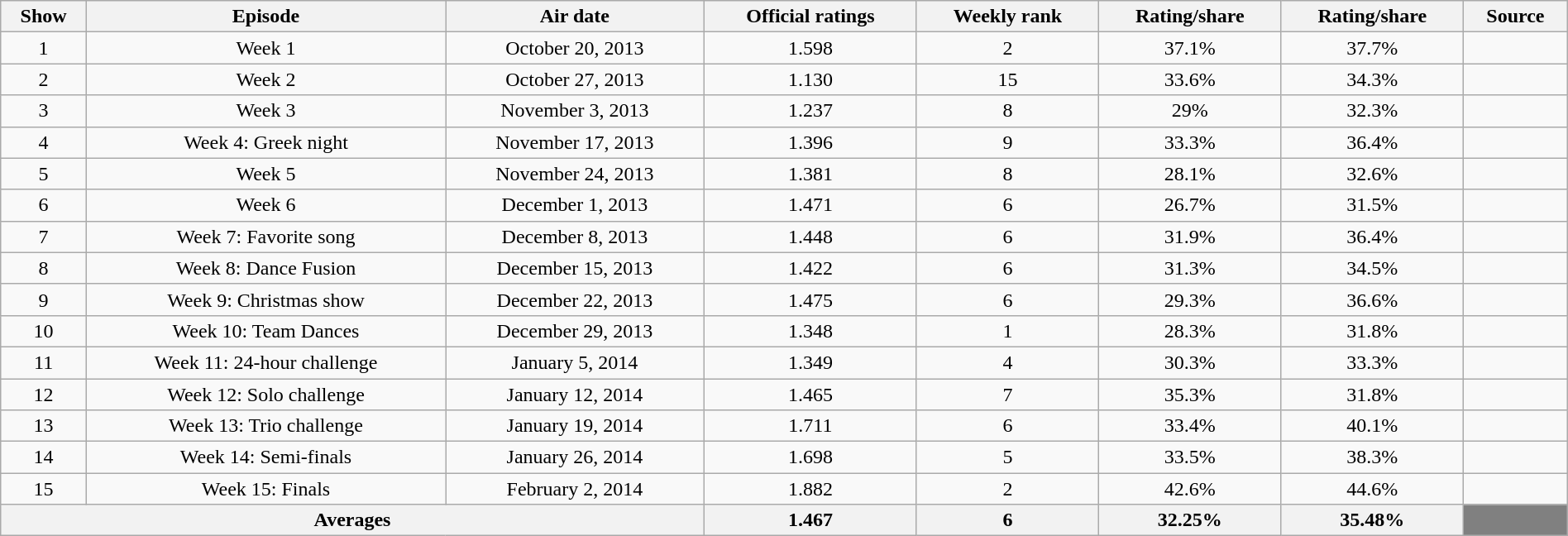<table class="wikitable" style="margin:0; width:100%; text-align:center;">
<tr>
<th>Show</th>
<th>Episode</th>
<th>Air date</th>
<th>Official ratings<br><small></small></th>
<th>Weekly rank</th>
<th>Rating/share<br><small></small></th>
<th>Rating/share<br><small></small></th>
<th>Source</th>
</tr>
<tr>
<td>1</td>
<td>Week 1</td>
<td>October 20, 2013</td>
<td>1.598</td>
<td>2</td>
<td>37.1%</td>
<td>37.7%</td>
<td></td>
</tr>
<tr>
<td>2</td>
<td>Week 2</td>
<td>October 27, 2013</td>
<td>1.130</td>
<td>15</td>
<td>33.6%</td>
<td>34.3%</td>
<td></td>
</tr>
<tr>
<td>3</td>
<td>Week 3</td>
<td>November 3, 2013</td>
<td>1.237</td>
<td>8</td>
<td>29%</td>
<td>32.3%</td>
<td></td>
</tr>
<tr>
<td>4</td>
<td>Week 4: Greek night</td>
<td>November 17, 2013</td>
<td>1.396</td>
<td>9</td>
<td>33.3%</td>
<td>36.4%</td>
<td></td>
</tr>
<tr>
<td>5</td>
<td>Week 5</td>
<td>November 24, 2013</td>
<td>1.381</td>
<td>8</td>
<td>28.1%</td>
<td>32.6%</td>
<td></td>
</tr>
<tr>
<td>6</td>
<td>Week 6</td>
<td>December 1, 2013</td>
<td>1.471</td>
<td>6</td>
<td>26.7%</td>
<td>31.5%</td>
<td></td>
</tr>
<tr>
<td>7</td>
<td>Week 7: Favorite song</td>
<td>December 8, 2013</td>
<td>1.448</td>
<td>6</td>
<td>31.9%</td>
<td>36.4%</td>
<td></td>
</tr>
<tr>
<td>8</td>
<td>Week 8: Dance Fusion</td>
<td>December 15, 2013</td>
<td>1.422</td>
<td>6</td>
<td>31.3%</td>
<td>34.5%</td>
<td></td>
</tr>
<tr>
<td>9</td>
<td>Week 9: Christmas show</td>
<td>December 22, 2013</td>
<td>1.475</td>
<td>6</td>
<td>29.3%</td>
<td>36.6%</td>
<td></td>
</tr>
<tr>
<td>10</td>
<td>Week 10: Team Dances</td>
<td>December 29, 2013</td>
<td>1.348</td>
<td>1</td>
<td>28.3%</td>
<td>31.8%</td>
<td></td>
</tr>
<tr>
<td>11</td>
<td>Week 11: 24-hour challenge</td>
<td>January 5, 2014</td>
<td>1.349</td>
<td>4</td>
<td>30.3%</td>
<td>33.3%</td>
<td></td>
</tr>
<tr>
<td>12</td>
<td>Week 12: Solo challenge</td>
<td>January 12, 2014</td>
<td>1.465</td>
<td>7</td>
<td>35.3%</td>
<td>31.8%</td>
<td></td>
</tr>
<tr>
<td>13</td>
<td>Week 13: Trio challenge</td>
<td>January 19, 2014</td>
<td>1.711</td>
<td>6</td>
<td>33.4%</td>
<td>40.1%</td>
<td></td>
</tr>
<tr>
<td>14</td>
<td>Week 14: Semi-finals</td>
<td>January 26, 2014</td>
<td>1.698</td>
<td>5</td>
<td>33.5%</td>
<td>38.3%</td>
<td></td>
</tr>
<tr>
<td>15</td>
<td>Week 15: Finals</td>
<td>February 2, 2014</td>
<td>1.882</td>
<td>2</td>
<td>42.6%</td>
<td>44.6%</td>
<td></td>
</tr>
<tr>
<th colspan="3">Averages</th>
<th>1.467</th>
<th>6</th>
<th>32.25%</th>
<th>35.48%</th>
<th style="background:grey"></th>
</tr>
</table>
